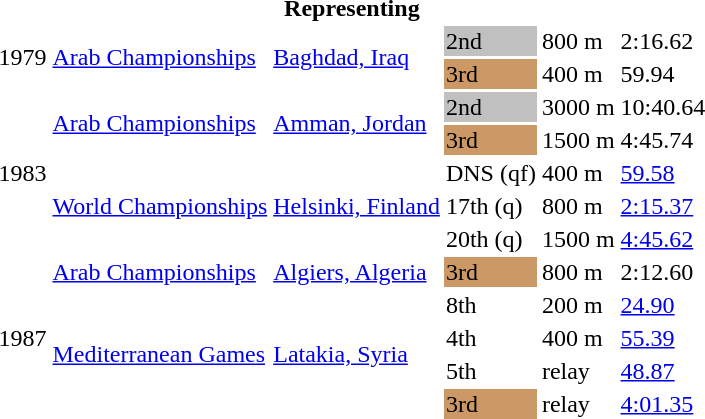<table>
<tr>
<th colspan="6">Representing </th>
</tr>
<tr>
<td rowspan=2>1979</td>
<td rowspan=2><a href='#'>Arab Championships</a></td>
<td rowspan=2><a href='#'>Baghdad, Iraq</a></td>
<td bgcolor=silver>2nd</td>
<td>800 m</td>
<td>2:16.62</td>
</tr>
<tr>
<td bgcolor=cc9966>3rd</td>
<td>400 m</td>
<td>59.94</td>
</tr>
<tr>
<td rowspan=5>1983</td>
<td rowspan=2><a href='#'>Arab Championships</a></td>
<td rowspan=2><a href='#'>Amman, Jordan</a></td>
<td bgcolor=silver>2nd</td>
<td>3000 m</td>
<td>10:40.64</td>
</tr>
<tr>
<td bgcolor=cc9966>3rd</td>
<td>1500 m</td>
<td>4:45.74</td>
</tr>
<tr>
<td rowspan=3><a href='#'>World Championships</a></td>
<td rowspan=3><a href='#'>Helsinki, Finland</a></td>
<td>DNS (qf)</td>
<td>400 m</td>
<td><a href='#'>59.58</a></td>
</tr>
<tr>
<td>17th (q)</td>
<td>800 m</td>
<td><a href='#'>2:15.37</a></td>
</tr>
<tr>
<td>20th (q)</td>
<td>1500 m</td>
<td><a href='#'>4:45.62</a></td>
</tr>
<tr>
<td rowspan=5>1987</td>
<td><a href='#'>Arab Championships</a></td>
<td><a href='#'>Algiers, Algeria</a></td>
<td bgcolor=cc9966>3rd</td>
<td>800 m</td>
<td>2:12.60</td>
</tr>
<tr>
<td rowspan=4><a href='#'>Mediterranean Games</a></td>
<td rowspan=4><a href='#'>Latakia, Syria</a></td>
<td>8th</td>
<td>200 m</td>
<td><a href='#'>24.90</a></td>
</tr>
<tr>
<td>4th</td>
<td>400 m</td>
<td><a href='#'>55.39</a></td>
</tr>
<tr>
<td>5th</td>
<td> relay</td>
<td><a href='#'>48.87</a></td>
</tr>
<tr>
<td bgcolor=cc9966>3rd</td>
<td> relay</td>
<td><a href='#'>4:01.35</a></td>
</tr>
</table>
